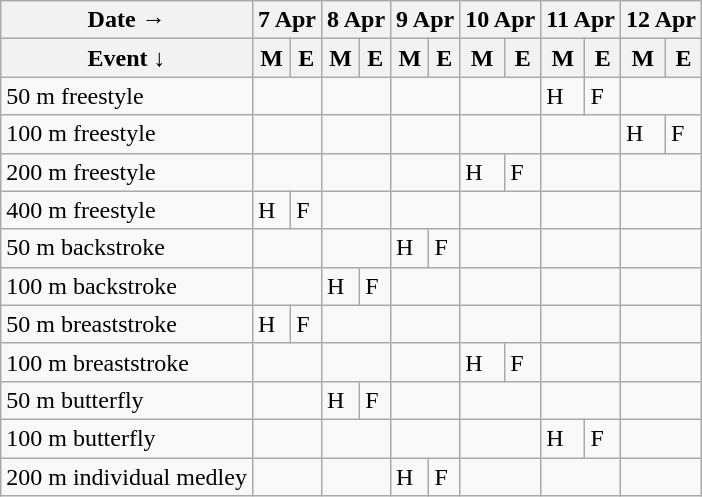<table class="wikitable swimming-schedule floatleft">
<tr>
<th>Date →</th>
<th colspan=2>7 Apr</th>
<th colspan=2>8 Apr</th>
<th colspan=2>9 Apr</th>
<th colspan=2>10 Apr</th>
<th colspan=2>11 Apr</th>
<th colspan=2>12 Apr</th>
</tr>
<tr>
<th>Event ↓</th>
<th>M</th>
<th>E</th>
<th>M</th>
<th>E</th>
<th>M</th>
<th>E</th>
<th>M</th>
<th>E</th>
<th>M</th>
<th>E</th>
<th>M</th>
<th>E</th>
</tr>
<tr>
<td class=event>50 m freestyle</td>
<td colspan=2></td>
<td colspan=2></td>
<td colspan=2></td>
<td colspan=2></td>
<td class=heats>H</td>
<td class=final>F</td>
<td colspan=2></td>
</tr>
<tr>
<td class=event>100 m freestyle</td>
<td colspan=2></td>
<td colspan=2></td>
<td colspan=2></td>
<td colspan=2></td>
<td colspan=2></td>
<td class=heats>H</td>
<td class=final>F</td>
</tr>
<tr>
<td class=event>200 m freestyle</td>
<td colspan=2></td>
<td colspan=2></td>
<td colspan=2></td>
<td class=heats>H</td>
<td class=final>F</td>
<td colspan=2></td>
<td colspan=2></td>
</tr>
<tr>
<td class=event>400 m freestyle</td>
<td class=heats>H</td>
<td class=final>F</td>
<td colspan=2></td>
<td colspan=2></td>
<td colspan=2></td>
<td colspan=2></td>
<td colspan=2></td>
</tr>
<tr>
<td class=event>50 m backstroke</td>
<td colspan=2></td>
<td colspan=2></td>
<td class=heats>H</td>
<td class=final>F</td>
<td colspan=2></td>
<td colspan=2></td>
<td colspan=2></td>
</tr>
<tr>
<td class=event>100 m backstroke</td>
<td colspan=2></td>
<td class=heats>H</td>
<td class=final>F</td>
<td colspan=2></td>
<td colspan=2></td>
<td colspan=2></td>
<td colspan=2></td>
</tr>
<tr>
<td class=event>50 m breaststroke</td>
<td class=heats>H</td>
<td class=final>F</td>
<td colspan=2></td>
<td colspan=2></td>
<td colspan=2></td>
<td colspan=2></td>
<td colspan=2></td>
</tr>
<tr>
<td class=event>100 m breaststroke</td>
<td colspan=2></td>
<td colspan=2></td>
<td colspan=2></td>
<td class=heats>H</td>
<td class=final>F</td>
<td colspan=2></td>
<td colspan=2></td>
</tr>
<tr>
<td class=event>50 m butterfly</td>
<td colspan=2></td>
<td class=heats>H</td>
<td class=final>F</td>
<td colspan=2></td>
<td colspan=2></td>
<td colspan=2></td>
<td colspan=2></td>
</tr>
<tr>
<td class=event>100 m butterfly</td>
<td colspan=2></td>
<td colspan=2></td>
<td colspan=2></td>
<td colspan=2></td>
<td class=heats>H</td>
<td class=final>F</td>
<td colspan=2></td>
</tr>
<tr>
<td class=event>200 m individual medley</td>
<td colspan=2></td>
<td colspan=2></td>
<td class=heats>H</td>
<td class=final>F</td>
<td colspan=2></td>
<td colspan=2></td>
<td colspan=2></td>
</tr>
</table>
